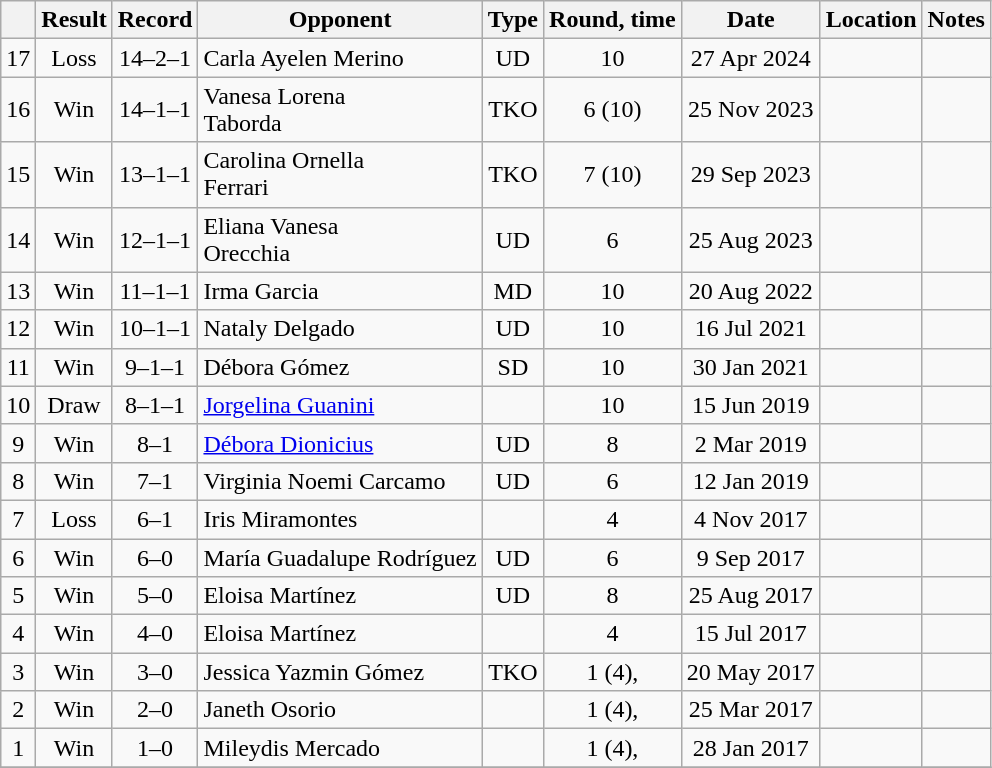<table class="wikitable" style="text-align:center">
<tr>
<th></th>
<th>Result</th>
<th>Record</th>
<th>Opponent</th>
<th>Type</th>
<th>Round, time</th>
<th>Date</th>
<th>Location</th>
<th>Notes</th>
</tr>
<tr>
<td>17</td>
<td>Loss</td>
<td>14–2–1</td>
<td style="text-align:left;"> Carla Ayelen Merino</td>
<td>UD</td>
<td>10</td>
<td>27 Apr 2024</td>
<td style="text-align:left;"> </td>
<td style="text-align:left;"></td>
</tr>
<tr>
<td>16</td>
<td>Win</td>
<td>14–1–1</td>
<td style="text-align:left;"> Vanesa Lorena<br>Taborda</td>
<td>TKO</td>
<td>6 (10)</td>
<td>25 Nov 2023</td>
<td style="text-align:left;"> </td>
<td style="text-align:left;"></td>
</tr>
<tr>
<td>15</td>
<td>Win</td>
<td>13–1–1</td>
<td style="text-align:left;"> Carolina Ornella<br>Ferrari</td>
<td>TKO</td>
<td>7 (10)</td>
<td>29 Sep 2023</td>
<td style="text-align:left;"> </td>
<td style="text-align:left;"></td>
</tr>
<tr>
<td>14</td>
<td>Win</td>
<td>12–1–1</td>
<td style="text-align:left;"> Eliana Vanesa<br>Orecchia</td>
<td>UD</td>
<td>6</td>
<td>25 Aug 2023</td>
<td style="text-align:left;"> </td>
<td></td>
</tr>
<tr>
<td>13</td>
<td>Win</td>
<td>11–1–1</td>
<td style="text-align:left;"> Irma Garcia</td>
<td>MD</td>
<td>10</td>
<td>20 Aug 2022</td>
<td style="text-align:left;"> </td>
<td style="text-align:left;"></td>
</tr>
<tr>
<td>12</td>
<td>Win</td>
<td>10–1–1</td>
<td style="text-align:left;"> Nataly Delgado</td>
<td>UD</td>
<td>10</td>
<td>16 Jul 2021</td>
<td style="text-align:left;"> </td>
<td style="text-align:left;"></td>
</tr>
<tr>
<td>11</td>
<td>Win</td>
<td>9–1–1</td>
<td align=left> Débora Gómez</td>
<td>SD</td>
<td>10</td>
<td>30 Jan 2021</td>
<td align=left></td>
<td align=left></td>
</tr>
<tr>
<td>10</td>
<td>Draw</td>
<td>8–1–1</td>
<td align=left> <a href='#'>Jorgelina Guanini</a></td>
<td></td>
<td>10</td>
<td>15 Jun 2019</td>
<td align=left></td>
<td align=left></td>
</tr>
<tr>
<td>9</td>
<td>Win</td>
<td>8–1</td>
<td align=left> <a href='#'>Débora Dionicius</a></td>
<td>UD</td>
<td>8</td>
<td>2 Mar 2019</td>
<td align=left></td>
<td></td>
</tr>
<tr>
<td>8</td>
<td>Win</td>
<td>7–1</td>
<td align=left> Virginia Noemi Carcamo</td>
<td>UD</td>
<td>6</td>
<td>12 Jan 2019</td>
<td align=left></td>
<td></td>
</tr>
<tr>
<td>7</td>
<td>Loss</td>
<td>6–1</td>
<td align=left> Iris Miramontes</td>
<td></td>
<td>4</td>
<td>4 Nov 2017</td>
<td align=left></td>
<td></td>
</tr>
<tr>
<td>6</td>
<td>Win</td>
<td>6–0</td>
<td align=left> María Guadalupe Rodríguez</td>
<td>UD</td>
<td>6</td>
<td>9 Sep 2017</td>
<td align=left></td>
<td></td>
</tr>
<tr>
<td>5</td>
<td>Win</td>
<td>5–0</td>
<td align=left> Eloisa Martínez</td>
<td>UD</td>
<td>8</td>
<td>25 Aug 2017</td>
<td align=left></td>
<td></td>
</tr>
<tr>
<td>4</td>
<td>Win</td>
<td>4–0</td>
<td align=left> Eloisa Martínez</td>
<td></td>
<td>4</td>
<td>15 Jul 2017</td>
<td align=left></td>
<td></td>
</tr>
<tr>
<td>3</td>
<td>Win</td>
<td>3–0</td>
<td align=left> Jessica Yazmin Gómez</td>
<td>TKO</td>
<td>1 (4), </td>
<td>20 May 2017</td>
<td align=left></td>
<td></td>
</tr>
<tr>
<td>2</td>
<td>Win</td>
<td>2–0</td>
<td align=left> Janeth Osorio</td>
<td></td>
<td>1 (4), </td>
<td>25 Mar 2017</td>
<td align=left></td>
<td></td>
</tr>
<tr>
<td>1</td>
<td>Win</td>
<td>1–0</td>
<td align=left> Mileydis Mercado</td>
<td></td>
<td>1 (4), </td>
<td>28 Jan 2017</td>
<td align=left></td>
<td></td>
</tr>
<tr>
</tr>
</table>
